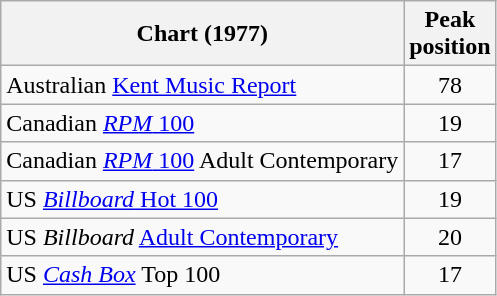<table class="wikitable sortable">
<tr>
<th>Chart (1977)</th>
<th>Peak<br>position</th>
</tr>
<tr>
<td>Australian <a href='#'>Kent Music Report</a></td>
<td style="text-align:center;">78</td>
</tr>
<tr>
<td>Canadian <a href='#'><em>RPM</em> 100</a></td>
<td style="text-align:center;">19</td>
</tr>
<tr>
<td>Canadian <a href='#'><em>RPM</em> 100</a> Adult Contemporary</td>
<td style="text-align:center;">17</td>
</tr>
<tr>
<td>US <a href='#'><em>Billboard</em> Hot 100</a></td>
<td style="text-align:center;">19</td>
</tr>
<tr>
<td>US <em>Billboard</em> <a href='#'>Adult Contemporary</a></td>
<td align="center">20</td>
</tr>
<tr>
<td>US <em><a href='#'>Cash Box</a></em> Top 100</td>
<td style="text-align:center;">17</td>
</tr>
</table>
